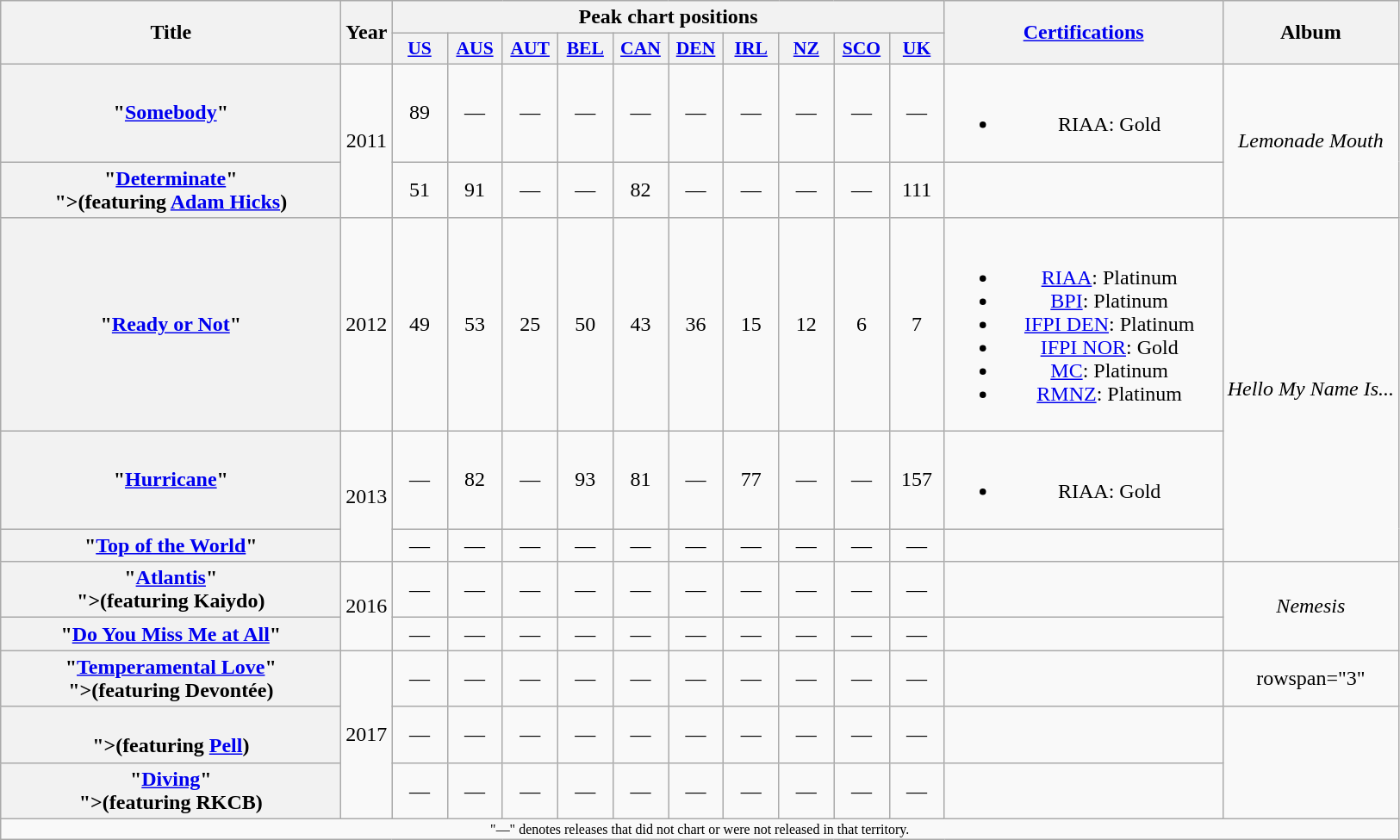<table class="wikitable plainrowheaders" style="text-align:center;" border="1">
<tr>
<th scope="col" rowspan="2" style="width:16em;">Title</th>
<th scope="col" rowspan="2">Year</th>
<th scope="col" colspan="10">Peak chart positions</th>
<th scope="col" rowspan="2" style="width:13em;"><a href='#'>Certifications</a></th>
<th scope="col" rowspan="2">Album</th>
</tr>
<tr>
<th scope="col" style="width:2.5em;font-size:90%;"><a href='#'>US</a><br></th>
<th scope="col" style="width:2.5em;font-size:90%;"><a href='#'>AUS</a><br></th>
<th scope="col" style="width:2.5em;font-size:90%;"><a href='#'>AUT</a><br></th>
<th scope="col" style="width:2.5em;font-size:90%;"><a href='#'>BEL</a><br></th>
<th scope="col" style="width:2.5em;font-size:90%;"><a href='#'>CAN</a><br></th>
<th scope="col" style="width:2.5em;font-size:90%;"><a href='#'>DEN</a><br></th>
<th scope="col" style="width:2.5em;font-size:90%;"><a href='#'>IRL</a><br></th>
<th scope="col" style="width:2.5em;font-size:90%;"><a href='#'>NZ</a><br></th>
<th scope="col" style="width:2.5em;font-size:90%;"><a href='#'>SCO</a><br></th>
<th scope="col" style="width:2.5em;font-size:90%;"><a href='#'>UK</a><br></th>
</tr>
<tr>
<th scope="row">"<a href='#'>Somebody</a>"</th>
<td rowspan="2">2011</td>
<td>89</td>
<td>—</td>
<td>—</td>
<td>—</td>
<td>—</td>
<td>—</td>
<td>—</td>
<td>—</td>
<td>—</td>
<td>—</td>
<td><br><ul><li>RIAA: Gold</li></ul></td>
<td rowspan="2"><em>Lemonade Mouth</em></td>
</tr>
<tr>
<th scope="row">"<a href='#'>Determinate</a>"<br><span>">(featuring <a href='#'>Adam Hicks</a>)</span></th>
<td>51</td>
<td>91</td>
<td>—</td>
<td>—</td>
<td>82</td>
<td>—</td>
<td>—</td>
<td>—</td>
<td>—</td>
<td>111</td>
<td></td>
</tr>
<tr>
<th scope="row">"<a href='#'>Ready or Not</a>"</th>
<td>2012</td>
<td>49</td>
<td>53</td>
<td>25</td>
<td>50</td>
<td>43</td>
<td>36</td>
<td>15</td>
<td>12</td>
<td>6</td>
<td>7</td>
<td><br><ul><li><a href='#'>RIAA</a>: Platinum</li><li><a href='#'>BPI</a>: Platinum</li><li><a href='#'>IFPI DEN</a>: Platinum</li><li><a href='#'>IFPI NOR</a>: Gold</li><li><a href='#'>MC</a>: Platinum</li><li><a href='#'>RMNZ</a>: Platinum</li></ul></td>
<td rowspan="3"><em>Hello My Name Is...</em></td>
</tr>
<tr>
<th scope="row">"<a href='#'>Hurricane</a>"</th>
<td rowspan="2">2013</td>
<td>—</td>
<td>82</td>
<td>—</td>
<td>93</td>
<td>81</td>
<td>—</td>
<td>77</td>
<td>—</td>
<td>—</td>
<td>157</td>
<td><br><ul><li>RIAA: Gold</li></ul></td>
</tr>
<tr>
<th scope="row">"<a href='#'>Top of the World</a>"</th>
<td>—</td>
<td>—</td>
<td>—</td>
<td>—</td>
<td>—</td>
<td>—</td>
<td>—</td>
<td>—</td>
<td>—</td>
<td>—</td>
<td></td>
</tr>
<tr>
<th scope="row">"<a href='#'>Atlantis</a>"<br><span>">(featuring Kaiydo)</span></th>
<td rowspan="2">2016</td>
<td>—</td>
<td>—</td>
<td>—</td>
<td>—</td>
<td>—</td>
<td>—</td>
<td>—</td>
<td>—</td>
<td>—</td>
<td>—</td>
<td></td>
<td rowspan="2"><em>Nemesis</em></td>
</tr>
<tr>
<th scope="row">"<a href='#'>Do You Miss Me at All</a>"</th>
<td>—</td>
<td>—</td>
<td>—</td>
<td>—</td>
<td>—</td>
<td>—</td>
<td>—</td>
<td>—</td>
<td>—</td>
<td>—</td>
<td></td>
</tr>
<tr>
<th scope="row">"<a href='#'>Temperamental Love</a>"<br><span>">(featuring Devontée)</span></th>
<td rowspan="3">2017</td>
<td>—</td>
<td>—</td>
<td>—</td>
<td>—</td>
<td>—</td>
<td>—</td>
<td>—</td>
<td>—</td>
<td>—</td>
<td>—</td>
<td></td>
<td>rowspan="3" </td>
</tr>
<tr>
<th scope="row"><br><span>">(featuring <a href='#'>Pell</a>)</span></th>
<td>—</td>
<td>—</td>
<td>—</td>
<td>—</td>
<td>—</td>
<td>—</td>
<td>—</td>
<td>—</td>
<td>—</td>
<td>—</td>
<td></td>
</tr>
<tr>
<th scope="row">"<a href='#'>Diving</a>"<br><span>">(featuring RKCB)</span></th>
<td>—</td>
<td>—</td>
<td>—</td>
<td>—</td>
<td>—</td>
<td>—</td>
<td>—</td>
<td>—</td>
<td>—</td>
<td>—</td>
<td></td>
</tr>
<tr>
<td align="center" colspan="15" style="font-size:8pt">"—" denotes releases that did not chart or were not released in that territory.</td>
</tr>
</table>
